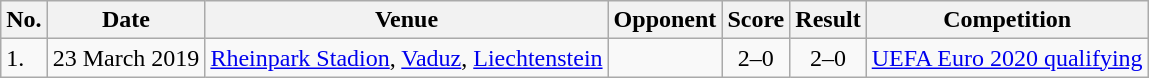<table class="wikitable">
<tr>
<th>No.</th>
<th>Date</th>
<th>Venue</th>
<th>Opponent</th>
<th>Score</th>
<th>Result</th>
<th>Competition</th>
</tr>
<tr>
<td>1.</td>
<td>23 March 2019</td>
<td><a href='#'>Rheinpark Stadion</a>, <a href='#'>Vaduz</a>, <a href='#'>Liechtenstein</a></td>
<td></td>
<td align="center">2–0</td>
<td align="center">2–0</td>
<td><a href='#'>UEFA Euro 2020 qualifying</a></td>
</tr>
</table>
